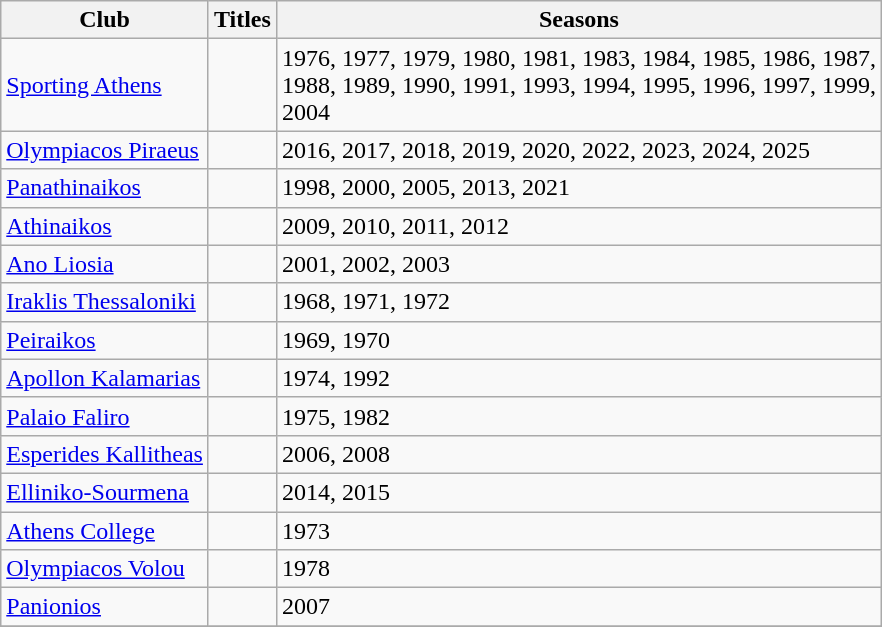<table class="wikitable">
<tr>
<th>Club</th>
<th>Titles</th>
<th>Seasons</th>
</tr>
<tr>
<td><a href='#'>Sporting Athens</a></td>
<td></td>
<td>1976, 1977, 1979, 1980, 1981, 1983, 1984, 1985, 1986, 1987,<br> 1988, 1989, 1990, 1991, 1993, 1994, 1995, 1996, 1997, 1999,<br> 2004</td>
</tr>
<tr>
<td><a href='#'>Olympiacos Piraeus</a></td>
<td></td>
<td>2016, 2017, 2018, 2019, 2020, 2022, 2023, 2024, 2025</td>
</tr>
<tr>
<td><a href='#'>Panathinaikos</a></td>
<td></td>
<td>1998, 2000, 2005, 2013, 2021</td>
</tr>
<tr>
<td><a href='#'>Athinaikos</a></td>
<td></td>
<td>2009, 2010, 2011, 2012</td>
</tr>
<tr>
<td><a href='#'>Ano Liosia</a></td>
<td></td>
<td>2001, 2002, 2003</td>
</tr>
<tr>
<td><a href='#'>Iraklis Thessaloniki</a></td>
<td></td>
<td>1968, 1971, 1972</td>
</tr>
<tr>
<td><a href='#'>Peiraikos</a></td>
<td></td>
<td>1969, 1970</td>
</tr>
<tr>
<td><a href='#'>Apollon Kalamarias</a></td>
<td></td>
<td>1974, 1992</td>
</tr>
<tr>
<td><a href='#'>Palaio Faliro</a></td>
<td></td>
<td>1975, 1982</td>
</tr>
<tr>
<td><a href='#'>Esperides Kallitheas</a></td>
<td></td>
<td>2006, 2008</td>
</tr>
<tr>
<td><a href='#'>Elliniko-Sourmena</a></td>
<td></td>
<td>2014, 2015</td>
</tr>
<tr>
<td><a href='#'>Athens College</a></td>
<td></td>
<td>1973</td>
</tr>
<tr>
<td><a href='#'>Olympiacos Volou</a></td>
<td></td>
<td>1978</td>
</tr>
<tr>
<td><a href='#'>Panionios</a></td>
<td></td>
<td>2007</td>
</tr>
<tr>
</tr>
</table>
